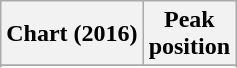<table class="wikitable sortable plainrowheaders" style="text-align:center">
<tr>
<th scope="col">Chart (2016)</th>
<th scope="col">Peak<br> position</th>
</tr>
<tr>
</tr>
<tr>
</tr>
<tr>
</tr>
<tr>
</tr>
<tr>
</tr>
<tr>
</tr>
<tr>
</tr>
<tr>
</tr>
<tr>
</tr>
<tr>
</tr>
<tr>
</tr>
<tr>
</tr>
<tr>
</tr>
<tr>
</tr>
<tr>
</tr>
<tr>
</tr>
<tr>
</tr>
<tr>
</tr>
<tr>
</tr>
<tr>
</tr>
<tr>
</tr>
<tr>
</tr>
<tr>
</tr>
<tr>
</tr>
<tr>
</tr>
<tr>
</tr>
</table>
